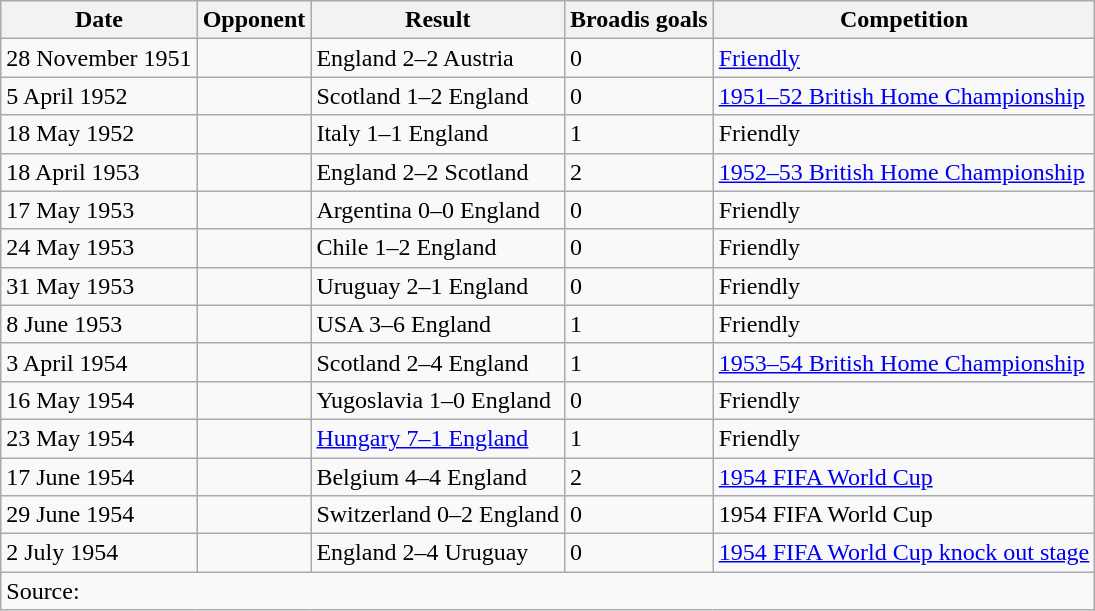<table class="wikitable">
<tr>
<th>Date</th>
<th>Opponent</th>
<th>Result</th>
<th>Broadis goals</th>
<th>Competition</th>
</tr>
<tr>
<td>28 November 1951</td>
<td></td>
<td>England  2–2 Austria</td>
<td>0</td>
<td><a href='#'>Friendly</a></td>
</tr>
<tr>
<td>5 April 1952</td>
<td></td>
<td>Scotland  1–2   England</td>
<td>0</td>
<td><a href='#'>1951–52 British Home Championship</a></td>
</tr>
<tr>
<td>18 May 1952</td>
<td></td>
<td>Italy  1–1   England</td>
<td>1</td>
<td>Friendly</td>
</tr>
<tr>
<td>18 April 1953</td>
<td></td>
<td>England 2–2   Scotland</td>
<td>2</td>
<td><a href='#'>1952–53 British Home Championship</a></td>
</tr>
<tr>
<td>17 May 1953</td>
<td></td>
<td>Argentina   0–0   England</td>
<td>0</td>
<td>Friendly</td>
</tr>
<tr>
<td>24 May 1953</td>
<td></td>
<td>Chile  1–2   England</td>
<td>0</td>
<td>Friendly</td>
</tr>
<tr>
<td>31 May 1953</td>
<td></td>
<td>Uruguay  2–1   England</td>
<td>0</td>
<td>Friendly</td>
</tr>
<tr>
<td>8 June 1953</td>
<td></td>
<td>USA  3–6   England</td>
<td>1</td>
<td>Friendly</td>
</tr>
<tr>
<td>3 April 1954</td>
<td></td>
<td>Scotland 2–4   England</td>
<td>1</td>
<td><a href='#'>1953–54 British Home Championship</a></td>
</tr>
<tr>
<td>16 May 1954</td>
<td></td>
<td>Yugoslavia  1–0   England</td>
<td>0</td>
<td>Friendly</td>
</tr>
<tr>
<td>23 May 1954</td>
<td></td>
<td><a href='#'>Hungary  7–1   England</a></td>
<td>1</td>
<td>Friendly</td>
</tr>
<tr>
<td>17 June 1954</td>
<td></td>
<td>Belgium  4–4   England</td>
<td>2</td>
<td><a href='#'>1954 FIFA World Cup</a></td>
</tr>
<tr>
<td>29 June 1954</td>
<td></td>
<td>Switzerland   0–2   England</td>
<td>0</td>
<td>1954 FIFA World Cup</td>
</tr>
<tr>
<td>2 July 1954</td>
<td></td>
<td>England 2–4   Uruguay</td>
<td>0</td>
<td><a href='#'>1954 FIFA World Cup knock out stage</a></td>
</tr>
<tr>
<td colspan=9>Source:</td>
</tr>
</table>
